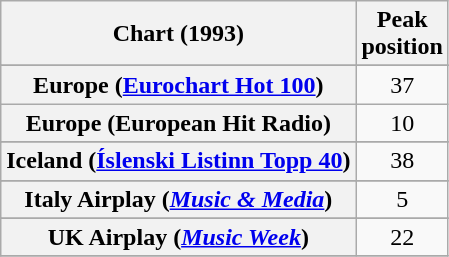<table class="wikitable sortable plainrowheaders" style="text-align:center">
<tr>
<th scope="col">Chart (1993)</th>
<th scope="col">Peak<br>position</th>
</tr>
<tr>
</tr>
<tr>
</tr>
<tr>
<th scope="row">Europe (<a href='#'>Eurochart Hot 100</a>)</th>
<td>37</td>
</tr>
<tr>
<th scope="row">Europe (European Hit Radio)</th>
<td>10</td>
</tr>
<tr>
</tr>
<tr>
<th scope="row">Iceland (<a href='#'>Íslenski Listinn Topp 40</a>)</th>
<td>38</td>
</tr>
<tr>
</tr>
<tr>
<th scope="row">Italy Airplay (<em><a href='#'>Music & Media</a></em>)</th>
<td>5</td>
</tr>
<tr>
</tr>
<tr>
</tr>
<tr>
<th scope="row">UK Airplay (<em><a href='#'>Music Week</a></em>)</th>
<td>22</td>
</tr>
<tr>
</tr>
</table>
